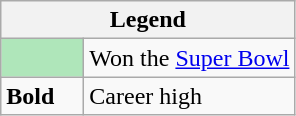<table class="wikitable mw-collapsible">
<tr>
<th colspan="2">Legend</th>
</tr>
<tr>
<td style="background:#afe6ba; width:3em;"></td>
<td>Won the <a href='#'>Super Bowl</a></td>
</tr>
<tr>
<td><strong>Bold</strong></td>
<td>Career high</td>
</tr>
</table>
